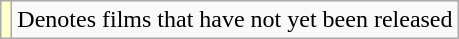<table class="wikitable">
<tr>
<td style="background:#FFFFCC;"></td>
<td>Denotes films that have not yet been released</td>
</tr>
</table>
